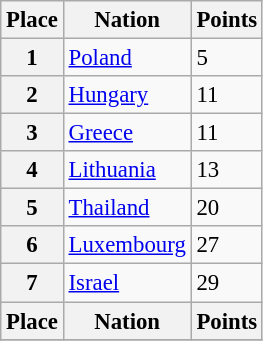<table class="wikitable" style="font-size: 95%">
<tr>
<th>Place</th>
<th>Nation</th>
<th>Points</th>
</tr>
<tr>
<th>1</th>
<td> <a href='#'>Poland</a></td>
<td>5</td>
</tr>
<tr>
<th>2</th>
<td> <a href='#'>Hungary</a></td>
<td>11</td>
</tr>
<tr>
<th>3</th>
<td> <a href='#'>Greece</a></td>
<td>11</td>
</tr>
<tr>
<th>4</th>
<td> <a href='#'>Lithuania</a></td>
<td>13</td>
</tr>
<tr>
<th>5</th>
<td> <a href='#'>Thailand</a></td>
<td>20</td>
</tr>
<tr>
<th>6</th>
<td> <a href='#'>Luxembourg</a></td>
<td>27</td>
</tr>
<tr>
<th>7</th>
<td> <a href='#'>Israel</a></td>
<td>29</td>
</tr>
<tr>
<th>Place</th>
<th>Nation</th>
<th>Points</th>
</tr>
<tr>
</tr>
</table>
